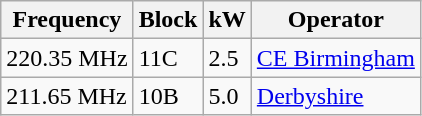<table class="wikitable sortable">
<tr>
<th>Frequency</th>
<th>Block</th>
<th>kW</th>
<th>Operator</th>
</tr>
<tr>
<td>220.35 MHz</td>
<td>11C</td>
<td>2.5</td>
<td><a href='#'>CE Birmingham</a></td>
</tr>
<tr>
<td>211.65 MHz</td>
<td>10B</td>
<td>5.0</td>
<td><a href='#'>Derbyshire</a></td>
</tr>
</table>
